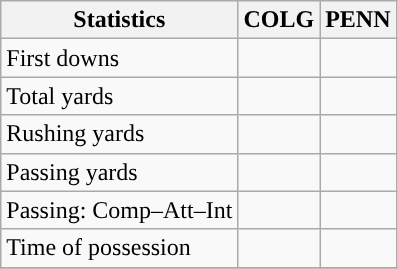<table class="wikitable" style="float: left;">
<tr>
<th>Statistics</th>
<th>COLG</th>
<th>PENN</th>
</tr>
<tr>
<td>First downs</td>
<td></td>
<td></td>
</tr>
<tr>
<td>Total yards</td>
<td></td>
<td></td>
</tr>
<tr>
<td>Rushing yards</td>
<td></td>
<td></td>
</tr>
<tr>
<td>Passing yards</td>
<td></td>
<td></td>
</tr>
<tr>
<td>Passing: Comp–Att–Int</td>
<td></td>
<td></td>
</tr>
<tr>
<td>Time of possession</td>
<td></td>
<td></td>
</tr>
<tr>
</tr>
</table>
